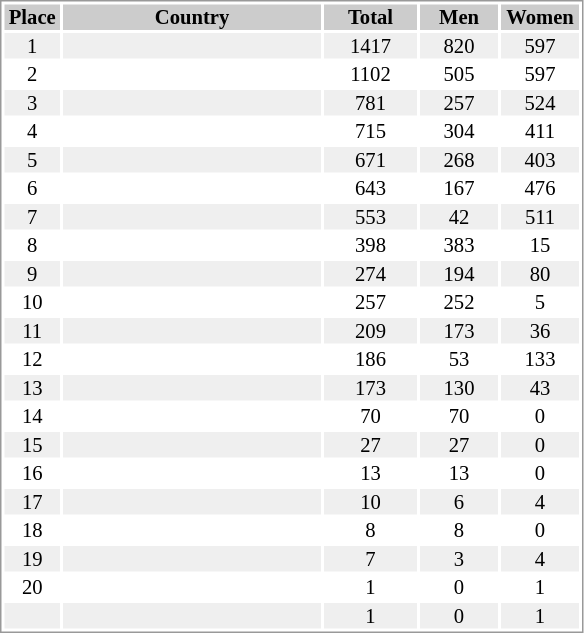<table border="0" style="border: 1px solid #999; background-color:#FFFFFF; text-align:center; font-size:86%; line-height:15px;">
<tr align="center" bgcolor="#CCCCCC">
<th width=35>Place</th>
<th width=170>Country</th>
<th width=60>Total</th>
<th width=50>Men</th>
<th width=50>Women</th>
</tr>
<tr bgcolor="#EFEFEF">
<td>1</td>
<td align="left"></td>
<td>1417</td>
<td>820</td>
<td>597</td>
</tr>
<tr>
<td>2</td>
<td align="left"></td>
<td>1102</td>
<td>505</td>
<td>597</td>
</tr>
<tr bgcolor="#EFEFEF">
<td>3</td>
<td align="left"></td>
<td>781</td>
<td>257</td>
<td>524</td>
</tr>
<tr>
<td>4</td>
<td align="left"></td>
<td>715</td>
<td>304</td>
<td>411</td>
</tr>
<tr bgcolor="#EFEFEF">
<td>5</td>
<td align="left"></td>
<td>671</td>
<td>268</td>
<td>403</td>
</tr>
<tr>
<td>6</td>
<td align="left"></td>
<td>643</td>
<td>167</td>
<td>476</td>
</tr>
<tr bgcolor="#EFEFEF">
<td>7</td>
<td align="left"></td>
<td>553</td>
<td>42</td>
<td>511</td>
</tr>
<tr>
<td>8</td>
<td align="left"></td>
<td>398</td>
<td>383</td>
<td>15</td>
</tr>
<tr bgcolor="#EFEFEF">
<td>9</td>
<td align="left"></td>
<td>274</td>
<td>194</td>
<td>80</td>
</tr>
<tr>
<td>10</td>
<td align="left"></td>
<td>257</td>
<td>252</td>
<td>5</td>
</tr>
<tr bgcolor="#EFEFEF">
<td>11</td>
<td align="left"></td>
<td>209</td>
<td>173</td>
<td>36</td>
</tr>
<tr>
<td>12</td>
<td align="left"></td>
<td>186</td>
<td>53</td>
<td>133</td>
</tr>
<tr bgcolor="#EFEFEF">
<td>13</td>
<td align="left"></td>
<td>173</td>
<td>130</td>
<td>43</td>
</tr>
<tr>
<td>14</td>
<td align="left"></td>
<td>70</td>
<td>70</td>
<td>0</td>
</tr>
<tr bgcolor="#EFEFEF">
<td>15</td>
<td align="left"></td>
<td>27</td>
<td>27</td>
<td>0</td>
</tr>
<tr>
<td>16</td>
<td align="left"></td>
<td>13</td>
<td>13</td>
<td>0</td>
</tr>
<tr bgcolor="#EFEFEF">
<td>17</td>
<td align="left"></td>
<td>10</td>
<td>6</td>
<td>4</td>
</tr>
<tr>
<td>18</td>
<td align="left"></td>
<td>8</td>
<td>8</td>
<td>0</td>
</tr>
<tr bgcolor="#EFEFEF">
<td>19</td>
<td align="left"></td>
<td>7</td>
<td>3</td>
<td>4</td>
</tr>
<tr>
<td>20</td>
<td align="left"></td>
<td>1</td>
<td>0</td>
<td>1</td>
</tr>
<tr bgcolor="#EFEFEF">
<td></td>
<td align="left"></td>
<td>1</td>
<td>0</td>
<td>1</td>
</tr>
</table>
